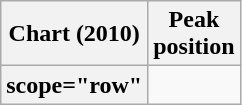<table class="wikitable sortable plainrowheaders" style="text-align:center;">
<tr>
<th scope="col">Chart (2010)</th>
<th scope="col">Peak<br>position</th>
</tr>
<tr>
<th>scope="row" </th>
</tr>
</table>
